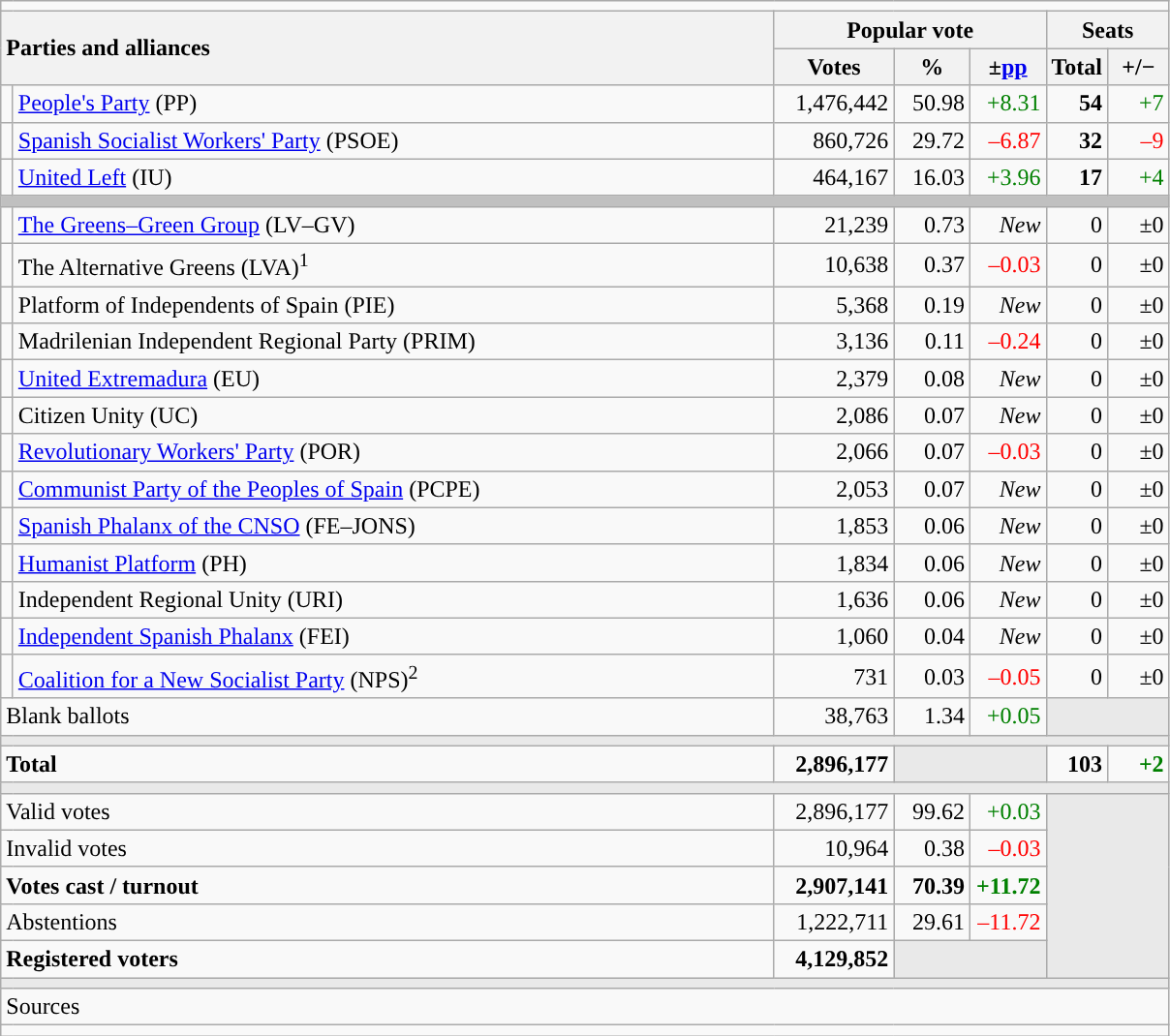<table class="wikitable" style="text-align:right;">
<tr>
<td colspan="7"></td>
</tr>
<tr>
<th style="text-align:left;" rowspan="2" colspan="2" width="525">Parties and alliances</th>
<th colspan="3">Popular vote</th>
<th colspan="2">Seats</th>
</tr>
<tr>
<th width="75">Votes</th>
<th width="45">%</th>
<th width="45">±<a href='#'>pp</a></th>
<th width="35">Total</th>
<th width="35">+/−</th>
</tr>
<tr>
<td width="1" style="color:inherit;background:"></td>
<td align="left"><a href='#'>People's Party</a> (PP)</td>
<td>1,476,442</td>
<td>50.98</td>
<td style="color:green;">+8.31</td>
<td><strong>54</strong></td>
<td style="color:green;">+7</td>
</tr>
<tr>
<td style="color:inherit;background:"></td>
<td align="left"><a href='#'>Spanish Socialist Workers' Party</a> (PSOE)</td>
<td>860,726</td>
<td>29.72</td>
<td style="color:red;">–6.87</td>
<td><strong>32</strong></td>
<td style="color:red;">–9</td>
</tr>
<tr>
<td style="color:inherit;background:"></td>
<td align="left"><a href='#'>United Left</a> (IU)</td>
<td>464,167</td>
<td>16.03</td>
<td style="color:green;">+3.96</td>
<td><strong>17</strong></td>
<td style="color:green;">+4</td>
</tr>
<tr>
<td colspan="7" bgcolor="#C0C0C0"></td>
</tr>
<tr>
<td style="color:inherit;background:"></td>
<td align="left"><a href='#'>The Greens–Green Group</a> (LV–GV)</td>
<td>21,239</td>
<td>0.73</td>
<td><em>New</em></td>
<td>0</td>
<td>±0</td>
</tr>
<tr>
<td style="color:inherit;background:"></td>
<td align="left">The Alternative Greens (LVA)<sup>1</sup></td>
<td>10,638</td>
<td>0.37</td>
<td style="color:red;">–0.03</td>
<td>0</td>
<td>±0</td>
</tr>
<tr>
<td style="color:inherit;background:"></td>
<td align="left">Platform of Independents of Spain (PIE)</td>
<td>5,368</td>
<td>0.19</td>
<td><em>New</em></td>
<td>0</td>
<td>±0</td>
</tr>
<tr>
<td style="color:inherit;background:"></td>
<td align="left">Madrilenian Independent Regional Party (PRIM)</td>
<td>3,136</td>
<td>0.11</td>
<td style="color:red;">–0.24</td>
<td>0</td>
<td>±0</td>
</tr>
<tr>
<td style="color:inherit;background:"></td>
<td align="left"><a href='#'>United Extremadura</a> (EU)</td>
<td>2,379</td>
<td>0.08</td>
<td><em>New</em></td>
<td>0</td>
<td>±0</td>
</tr>
<tr>
<td style="color:inherit;background:"></td>
<td align="left">Citizen Unity (UC)</td>
<td>2,086</td>
<td>0.07</td>
<td><em>New</em></td>
<td>0</td>
<td>±0</td>
</tr>
<tr>
<td style="color:inherit;background:"></td>
<td align="left"><a href='#'>Revolutionary Workers' Party</a> (POR)</td>
<td>2,066</td>
<td>0.07</td>
<td style="color:red;">–0.03</td>
<td>0</td>
<td>±0</td>
</tr>
<tr>
<td style="color:inherit;background:"></td>
<td align="left"><a href='#'>Communist Party of the Peoples of Spain</a> (PCPE)</td>
<td>2,053</td>
<td>0.07</td>
<td><em>New</em></td>
<td>0</td>
<td>±0</td>
</tr>
<tr>
<td style="color:inherit;background:"></td>
<td align="left"><a href='#'>Spanish Phalanx of the CNSO</a> (FE–JONS)</td>
<td>1,853</td>
<td>0.06</td>
<td><em>New</em></td>
<td>0</td>
<td>±0</td>
</tr>
<tr>
<td style="color:inherit;background:"></td>
<td align="left"><a href='#'>Humanist Platform</a> (PH)</td>
<td>1,834</td>
<td>0.06</td>
<td><em>New</em></td>
<td>0</td>
<td>±0</td>
</tr>
<tr>
<td style="color:inherit;background:"></td>
<td align="left">Independent Regional Unity (URI)</td>
<td>1,636</td>
<td>0.06</td>
<td><em>New</em></td>
<td>0</td>
<td>±0</td>
</tr>
<tr>
<td style="color:inherit;background:"></td>
<td align="left"><a href='#'>Independent Spanish Phalanx</a> (FEI)</td>
<td>1,060</td>
<td>0.04</td>
<td><em>New</em></td>
<td>0</td>
<td>±0</td>
</tr>
<tr>
<td style="color:inherit;background:"></td>
<td align="left"><a href='#'>Coalition for a New Socialist Party</a> (NPS)<sup>2</sup></td>
<td>731</td>
<td>0.03</td>
<td style="color:red;">–0.05</td>
<td>0</td>
<td>±0</td>
</tr>
<tr>
<td align="left" colspan="2">Blank ballots</td>
<td>38,763</td>
<td>1.34</td>
<td style="color:green;">+0.05</td>
<td bgcolor="#E9E9E9" colspan="2"></td>
</tr>
<tr>
<td colspan="7" bgcolor="#E9E9E9"></td>
</tr>
<tr style="font-weight:bold;">
<td align="left" colspan="2">Total</td>
<td>2,896,177</td>
<td bgcolor="#E9E9E9" colspan="2"></td>
<td>103</td>
<td style="color:green;">+2</td>
</tr>
<tr>
<td colspan="7" bgcolor="#E9E9E9"></td>
</tr>
<tr>
<td align="left" colspan="2">Valid votes</td>
<td>2,896,177</td>
<td>99.62</td>
<td style="color:green;">+0.03</td>
<td bgcolor="#E9E9E9" colspan="2" rowspan="5"></td>
</tr>
<tr>
<td align="left" colspan="2">Invalid votes</td>
<td>10,964</td>
<td>0.38</td>
<td style="color:red;">–0.03</td>
</tr>
<tr style="font-weight:bold;">
<td align="left" colspan="2">Votes cast / turnout</td>
<td>2,907,141</td>
<td>70.39</td>
<td style="color:green;">+11.72</td>
</tr>
<tr>
<td align="left" colspan="2">Abstentions</td>
<td>1,222,711</td>
<td>29.61</td>
<td style="color:red;">–11.72</td>
</tr>
<tr style="font-weight:bold;">
<td align="left" colspan="2">Registered voters</td>
<td>4,129,852</td>
<td bgcolor="#E9E9E9" colspan="2"></td>
</tr>
<tr>
<td colspan="7" bgcolor="#E9E9E9"></td>
</tr>
<tr>
<td align="left" colspan="7">Sources</td>
</tr>
<tr>
<td colspan="7" style="text-align:left; max-width:790px;"></td>
</tr>
</table>
